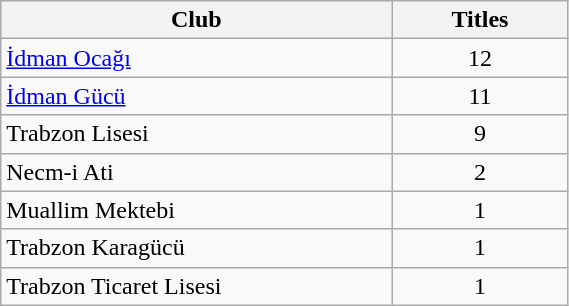<table class="wikitable" width=30%>
<tr>
<th width=40%>Club</th>
<th width=18%>Titles</th>
</tr>
<tr>
<td><a href='#'>İdman Ocağı</a></td>
<td style="text-align:center;">12</td>
</tr>
<tr>
<td><a href='#'>İdman Gücü</a></td>
<td style="text-align:center;">11</td>
</tr>
<tr>
<td>Trabzon Lisesi</td>
<td style="text-align:center;">9</td>
</tr>
<tr>
<td>Necm-i Ati</td>
<td style="text-align:center;">2</td>
</tr>
<tr>
<td>Muallim Mektebi</td>
<td style="text-align:center;">1</td>
</tr>
<tr>
<td>Trabzon Karagücü</td>
<td style="text-align:center;">1</td>
</tr>
<tr>
<td>Trabzon Ticaret Lisesi</td>
<td style="text-align:center;">1</td>
</tr>
</table>
